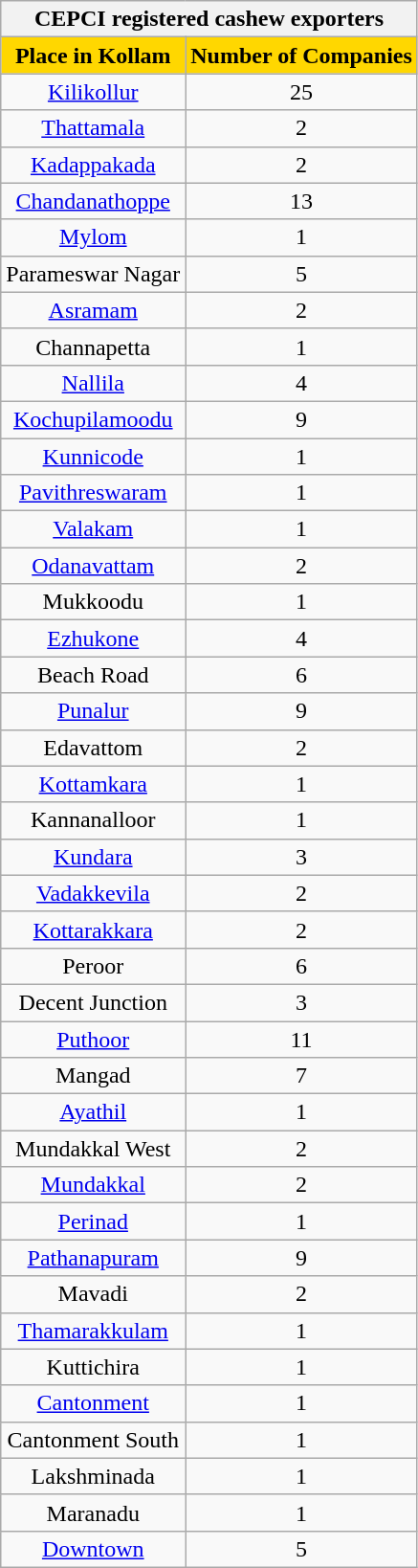<table class="wikitable collapsible collapsed" style="text-align:center">
<tr>
<th colspan=2>CEPCI registered cashew exporters</th>
</tr>
<tr>
<th scope="col" rowspan="1" style="background:Gold;">Place in Kollam</th>
<th scope="col" rowspan="1" style="background:Gold;">Number of Companies</th>
</tr>
<tr>
<td valign="center"><a href='#'>Kilikollur</a></td>
<td valign="center">25</td>
</tr>
<tr>
<td valign="center"><a href='#'>Thattamala</a></td>
<td valign="center">2</td>
</tr>
<tr>
<td valign="center"><a href='#'>Kadappakada</a></td>
<td valign="center">2</td>
</tr>
<tr>
<td valign="center"><a href='#'>Chandanathoppe</a></td>
<td valign="center">13</td>
</tr>
<tr>
<td valign="center"><a href='#'>Mylom</a></td>
<td valign="center">1</td>
</tr>
<tr>
<td valign="center">Parameswar Nagar</td>
<td valign="center">5</td>
</tr>
<tr>
<td valign="center"><a href='#'>Asramam</a></td>
<td valign="center">2</td>
</tr>
<tr>
<td valign="center">Channapetta</td>
<td valign="center">1</td>
</tr>
<tr>
<td valign="center"><a href='#'>Nallila</a></td>
<td valign="center">4</td>
</tr>
<tr>
<td valign="center"><a href='#'>Kochupilamoodu</a></td>
<td valign="center">9</td>
</tr>
<tr>
<td valign="center"><a href='#'>Kunnicode</a></td>
<td valign="center">1</td>
</tr>
<tr>
<td valign="center"><a href='#'>Pavithreswaram</a></td>
<td valign="center">1</td>
</tr>
<tr>
<td valign="center"><a href='#'>Valakam</a></td>
<td valign="center">1</td>
</tr>
<tr>
<td valign="center"><a href='#'>Odanavattam</a></td>
<td valign="center">2</td>
</tr>
<tr>
<td valign="center">Mukkoodu</td>
<td valign="center">1</td>
</tr>
<tr>
<td valign="center"><a href='#'>Ezhukone</a></td>
<td valign="center">4</td>
</tr>
<tr>
<td valign="center">Beach Road</td>
<td valign="center">6</td>
</tr>
<tr>
<td valign="center"><a href='#'>Punalur</a></td>
<td valign="center">9</td>
</tr>
<tr>
<td valign="center">Edavattom</td>
<td valign="center">2</td>
</tr>
<tr>
<td valign="center"><a href='#'>Kottamkara</a></td>
<td valign="center">1</td>
</tr>
<tr>
<td valign="center">Kannanalloor</td>
<td valign="center">1</td>
</tr>
<tr>
<td valign="center"><a href='#'>Kundara</a></td>
<td valign="center">3</td>
</tr>
<tr>
<td valign="center"><a href='#'>Vadakkevila</a></td>
<td valign="center">2</td>
</tr>
<tr>
<td valign="center"><a href='#'>Kottarakkara</a></td>
<td valign="center">2</td>
</tr>
<tr>
<td valign="center">Peroor</td>
<td valign="center">6</td>
</tr>
<tr>
<td valign="center">Decent Junction</td>
<td valign="center">3</td>
</tr>
<tr>
<td valign="center"><a href='#'>Puthoor</a></td>
<td valign="center">11</td>
</tr>
<tr>
<td valign="center">Mangad</td>
<td valign="center">7</td>
</tr>
<tr>
<td valign="center"><a href='#'>Ayathil</a></td>
<td valign="center">1</td>
</tr>
<tr>
<td valign="center">Mundakkal West</td>
<td valign="center">2</td>
</tr>
<tr>
<td valign="center"><a href='#'>Mundakkal</a></td>
<td valign="center">2</td>
</tr>
<tr>
<td valign="center"><a href='#'>Perinad</a></td>
<td valign="center">1</td>
</tr>
<tr>
<td valign="center"><a href='#'>Pathanapuram</a></td>
<td valign="center">9</td>
</tr>
<tr>
<td valign="center">Mavadi</td>
<td valign="center">2</td>
</tr>
<tr>
<td valign="center"><a href='#'>Thamarakkulam</a></td>
<td valign="center">1</td>
</tr>
<tr>
<td valign="center">Kuttichira</td>
<td valign="center">1</td>
</tr>
<tr>
<td valign="center"><a href='#'>Cantonment</a></td>
<td valign="center">1</td>
</tr>
<tr>
<td valign="center">Cantonment South</td>
<td valign="center">1</td>
</tr>
<tr>
<td valign="center">Lakshminada</td>
<td valign="center">1</td>
</tr>
<tr>
<td valign="center">Maranadu</td>
<td valign="center">1</td>
</tr>
<tr>
<td valign="center"><a href='#'>Downtown</a></td>
<td valign="center">5</td>
</tr>
</table>
